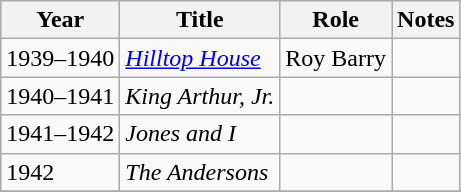<table class="wikitable">
<tr>
<th>Year</th>
<th>Title</th>
<th>Role</th>
<th>Notes</th>
</tr>
<tr>
<td>1939–1940</td>
<td><em><a href='#'>Hilltop House</a></em></td>
<td>Roy Barry</td>
<td></td>
</tr>
<tr>
<td>1940–1941</td>
<td><em>King Arthur, Jr.</em></td>
<td></td>
<td></td>
</tr>
<tr>
<td>1941–1942</td>
<td><em>Jones and I</em></td>
<td></td>
<td></td>
</tr>
<tr>
<td>1942</td>
<td><em>The Andersons</em></td>
<td></td>
<td></td>
</tr>
<tr>
</tr>
</table>
